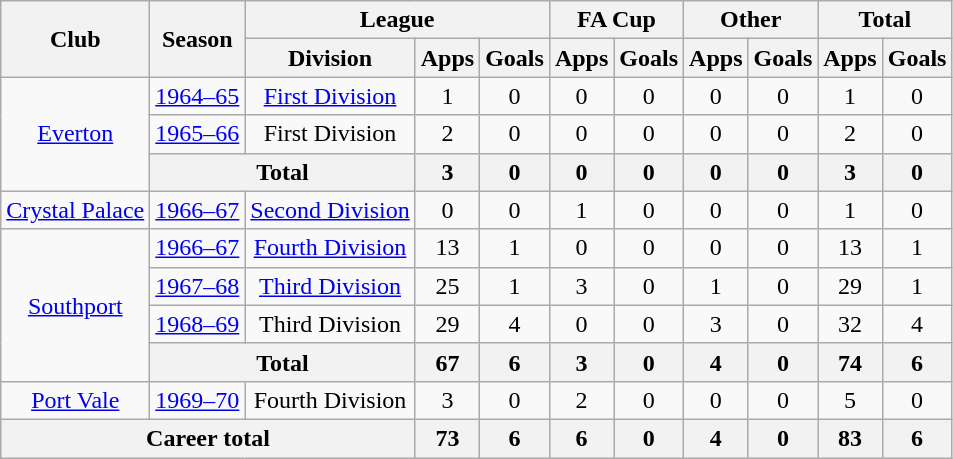<table class="wikitable" style="text-align:center">
<tr>
<th rowspan="2">Club</th>
<th rowspan="2">Season</th>
<th colspan="3">League</th>
<th colspan="2">FA Cup</th>
<th colspan="2">Other</th>
<th colspan="2">Total</th>
</tr>
<tr>
<th>Division</th>
<th>Apps</th>
<th>Goals</th>
<th>Apps</th>
<th>Goals</th>
<th>Apps</th>
<th>Goals</th>
<th>Apps</th>
<th>Goals</th>
</tr>
<tr>
<td rowspan="3"><a href='#'>Everton</a></td>
<td><a href='#'>1964–65</a></td>
<td><a href='#'>First Division</a></td>
<td>1</td>
<td>0</td>
<td>0</td>
<td>0</td>
<td>0</td>
<td>0</td>
<td>1</td>
<td>0</td>
</tr>
<tr>
<td><a href='#'>1965–66</a></td>
<td>First Division</td>
<td>2</td>
<td>0</td>
<td>0</td>
<td>0</td>
<td>0</td>
<td>0</td>
<td>2</td>
<td>0</td>
</tr>
<tr>
<th colspan="2">Total</th>
<th>3</th>
<th>0</th>
<th>0</th>
<th>0</th>
<th>0</th>
<th>0</th>
<th>3</th>
<th>0</th>
</tr>
<tr>
<td><a href='#'>Crystal Palace</a></td>
<td><a href='#'>1966–67</a></td>
<td><a href='#'>Second Division</a></td>
<td>0</td>
<td>0</td>
<td>1</td>
<td>0</td>
<td>0</td>
<td>0</td>
<td>1</td>
<td>0</td>
</tr>
<tr>
<td rowspan="4"><a href='#'>Southport</a></td>
<td><a href='#'>1966–67</a></td>
<td><a href='#'>Fourth Division</a></td>
<td>13</td>
<td>1</td>
<td>0</td>
<td>0</td>
<td>0</td>
<td>0</td>
<td>13</td>
<td>1</td>
</tr>
<tr>
<td><a href='#'>1967–68</a></td>
<td><a href='#'>Third Division</a></td>
<td>25</td>
<td>1</td>
<td>3</td>
<td>0</td>
<td>1</td>
<td>0</td>
<td>29</td>
<td>1</td>
</tr>
<tr>
<td><a href='#'>1968–69</a></td>
<td>Third Division</td>
<td>29</td>
<td>4</td>
<td>0</td>
<td>0</td>
<td>3</td>
<td>0</td>
<td>32</td>
<td>4</td>
</tr>
<tr>
<th colspan="2">Total</th>
<th>67</th>
<th>6</th>
<th>3</th>
<th>0</th>
<th>4</th>
<th>0</th>
<th>74</th>
<th>6</th>
</tr>
<tr>
<td><a href='#'>Port Vale</a></td>
<td><a href='#'>1969–70</a></td>
<td>Fourth Division</td>
<td>3</td>
<td>0</td>
<td>2</td>
<td>0</td>
<td>0</td>
<td>0</td>
<td>5</td>
<td>0</td>
</tr>
<tr>
<th colspan="3">Career total</th>
<th>73</th>
<th>6</th>
<th>6</th>
<th>0</th>
<th>4</th>
<th>0</th>
<th>83</th>
<th>6</th>
</tr>
</table>
